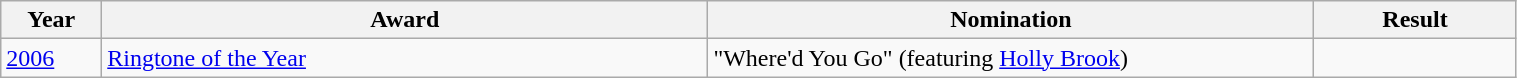<table class="wikitable" style="width:80%;">
<tr>
<th width=5%>Year</th>
<th style="width:30%;">Award</th>
<th style="width:30%;">Nomination</th>
<th style="width:10%;">Result</th>
</tr>
<tr>
<td><a href='#'>2006</a></td>
<td><a href='#'>Ringtone of the Year</a></td>
<td>"Where'd You Go" (featuring <a href='#'>Holly Brook</a>)</td>
<td></td>
</tr>
</table>
